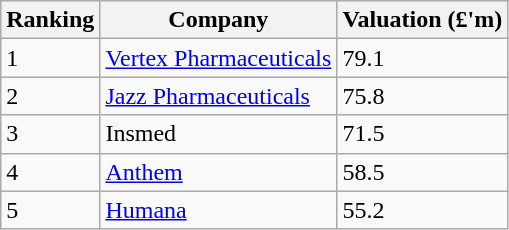<table class="wikitable">
<tr>
<th>Ranking</th>
<th>Company</th>
<th>Valuation (£'m)</th>
</tr>
<tr>
<td>1</td>
<td><a href='#'>Vertex Pharmaceuticals</a></td>
<td>79.1</td>
</tr>
<tr>
<td>2</td>
<td><a href='#'>Jazz Pharmaceuticals</a></td>
<td>75.8</td>
</tr>
<tr>
<td>3</td>
<td>Insmed</td>
<td>71.5</td>
</tr>
<tr>
<td>4</td>
<td><a href='#'>Anthem</a></td>
<td>58.5</td>
</tr>
<tr>
<td>5</td>
<td><a href='#'>Humana</a></td>
<td>55.2</td>
</tr>
</table>
